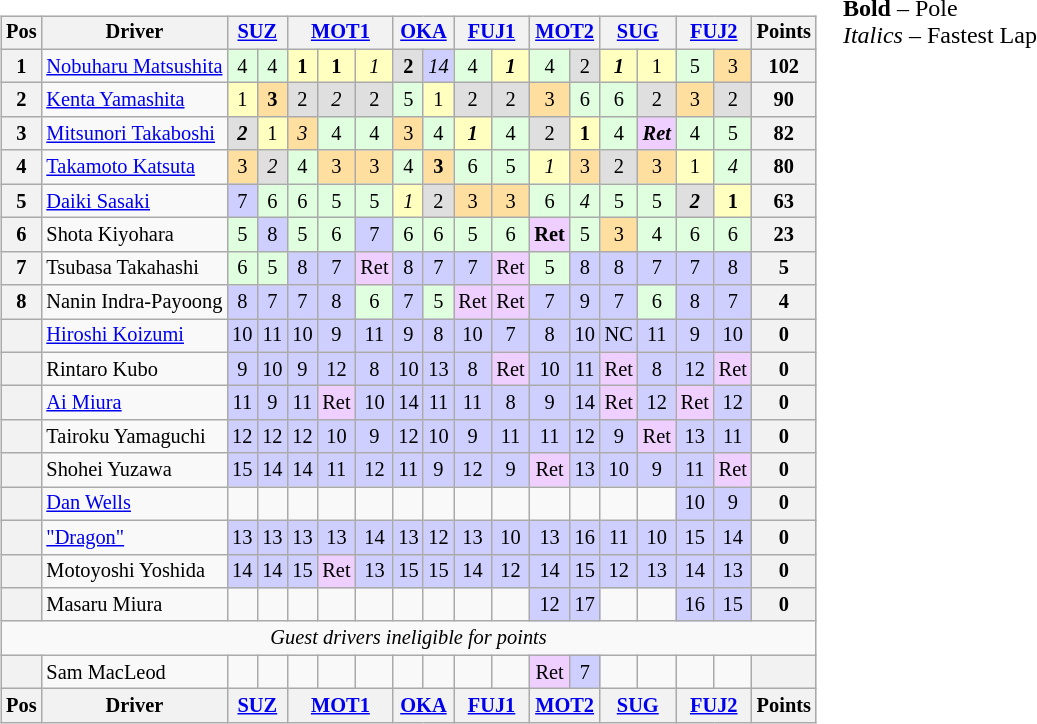<table>
<tr>
<td><br><table class="wikitable" style="font-size:85%; text-align:center">
<tr style="background:#f9f9f9" valign="top">
<th valign="middle">Pos</th>
<th valign="middle">Driver</th>
<th colspan=2><a href='#'>SUZ</a></th>
<th colspan=3><a href='#'>MOT1</a></th>
<th colspan=2><a href='#'>OKA</a></th>
<th colspan=2><a href='#'>FUJ1</a></th>
<th colspan=2><a href='#'>MOT2</a></th>
<th colspan=2><a href='#'>SUG</a></th>
<th colspan=2><a href='#'>FUJ2</a></th>
<th valign="middle">Points</th>
</tr>
<tr>
<th>1</th>
<td align="left"> <a href='#'>Nobuharu Matsushita</a></td>
<td style="background:#DFFFDF;">4</td>
<td style="background:#DFFFDF;">4</td>
<td style="background:#FFFFBF;"><strong>1</strong></td>
<td style="background:#FFFFBF;"><strong>1</strong></td>
<td style="background:#FFFFBF;"><em>1</em></td>
<td style="background:#DFDFDF;"><strong>2</strong></td>
<td style="background:#CFCFFF;"><em>14</em></td>
<td style="background:#DFFFDF;">4</td>
<td style="background:#FFFFBF;"><strong><em>1</em></strong></td>
<td style="background:#DFFFDF;">4</td>
<td style="background:#DFDFDF;">2</td>
<td style="background:#FFFFBF;"><strong><em>1</em></strong></td>
<td style="background:#FFFFBF;">1</td>
<td style="background:#DFFFDF;">5</td>
<td style="background:#FFDF9F;">3</td>
<th>102</th>
</tr>
<tr>
<th>2</th>
<td align="left"> <a href='#'>Kenta Yamashita</a></td>
<td style="background:#FFFFBF;">1</td>
<td style="background:#FFDF9F;"><strong>3</strong></td>
<td style="background:#DFDFDF;">2</td>
<td style="background:#DFDFDF;"><em>2</em></td>
<td style="background:#DFDFDF;">2</td>
<td style="background:#DFFFDF;">5</td>
<td style="background:#FFFFBF;">1</td>
<td style="background:#DFDFDF;">2</td>
<td style="background:#DFDFDF;">2</td>
<td style="background:#FFDF9F;">3</td>
<td style="background:#DFFFDF;">6</td>
<td style="background:#DFFFDF;">6</td>
<td style="background:#DFDFDF;">2</td>
<td style="background:#FFDF9F;">3</td>
<td style="background:#DFDFDF;">2</td>
<th>90</th>
</tr>
<tr>
<th>3</th>
<td align="left"> <a href='#'>Mitsunori Takaboshi</a></td>
<td style="background:#DFDFDF;"><strong><em>2</em></strong></td>
<td style="background:#FFFFBF;">1</td>
<td style="background:#FFDF9F;"><em>3</em></td>
<td style="background:#DFFFDF;">4</td>
<td style="background:#DFFFDF;">4</td>
<td style="background:#FFDF9F;">3</td>
<td style="background:#DFFFDF;">4</td>
<td style="background:#FFFFBF;"><strong><em>1</em></strong></td>
<td style="background:#DFFFDF;">4</td>
<td style="background:#DFDFDF;">2</td>
<td style="background:#FFFFBF;"><strong>1</strong></td>
<td style="background:#DFFFDF;">4</td>
<td style="background:#EFCFFF;"><strong><em>Ret</em></strong></td>
<td style="background:#DFFFDF;">4</td>
<td style="background:#DFFFDF;">5</td>
<th>82</th>
</tr>
<tr>
<th>4</th>
<td align="left"> <a href='#'>Takamoto Katsuta</a></td>
<td style="background:#FFDF9F;">3</td>
<td style="background:#DFDFDF;"><em>2</em></td>
<td style="background:#DFFFDF;">4</td>
<td style="background:#FFDF9F;">3</td>
<td style="background:#FFDF9F;">3</td>
<td style="background:#DFFFDF;">4</td>
<td style="background:#FFDF9F;"><strong>3</strong></td>
<td style="background:#DFFFDF;">6</td>
<td style="background:#DFFFDF;">5</td>
<td style="background:#FFFFBF;"><em>1</em></td>
<td style="background:#FFDF9F;">3</td>
<td style="background:#DFDFDF;">2</td>
<td style="background:#FFDF9F;">3</td>
<td style="background:#FFFFBF;">1</td>
<td style="background:#DFFFDF;"><em>4</em></td>
<th>80</th>
</tr>
<tr>
<th>5</th>
<td align="left"> <a href='#'>Daiki Sasaki</a></td>
<td style="background:#CFCFFF;">7</td>
<td style="background:#DFFFDF;">6</td>
<td style="background:#DFFFDF;">6</td>
<td style="background:#DFFFDF;">5</td>
<td style="background:#DFFFDF;">5</td>
<td style="background:#FFFFBF;"><em>1</em></td>
<td style="background:#DFDFDF;">2</td>
<td style="background:#FFDF9F;">3</td>
<td style="background:#FFDF9F;">3</td>
<td style="background:#DFFFDF;">6</td>
<td style="background:#DFFFDF;"><em>4</em></td>
<td style="background:#DFFFDF;">5</td>
<td style="background:#DFFFDF;">5</td>
<td style="background:#DFDFDF;"><strong><em>2</em></strong></td>
<td style="background:#FFFFBF;"><strong>1</strong></td>
<th>63</th>
</tr>
<tr>
<th>6</th>
<td align="left"> Shota Kiyohara</td>
<td style="background:#DFFFDF;">5</td>
<td style="background:#CFCFFF;">8</td>
<td style="background:#DFFFDF;">5</td>
<td style="background:#DFFFDF;">6</td>
<td style="background:#CFCFFF;">7</td>
<td style="background:#DFFFDF;">6</td>
<td style="background:#DFFFDF;">6</td>
<td style="background:#DFFFDF;">5</td>
<td style="background:#DFFFDF;">6</td>
<td style="background:#EFCFFF;"><strong>Ret</strong></td>
<td style="background:#DFFFDF;">5</td>
<td style="background:#FFDF9F;">3</td>
<td style="background:#DFFFDF;">4</td>
<td style="background:#DFFFDF;">6</td>
<td style="background:#DFFFDF;">6</td>
<th>23</th>
</tr>
<tr>
<th>7</th>
<td align="left"> Tsubasa Takahashi</td>
<td style="background:#DFFFDF;">6</td>
<td style="background:#DFFFDF;">5</td>
<td style="background:#CFCFFF;">8</td>
<td style="background:#CFCFFF;">7</td>
<td style="background:#EFCFFF;">Ret</td>
<td style="background:#CFCFFF;">8</td>
<td style="background:#CFCFFF;">7</td>
<td style="background:#CFCFFF;">7</td>
<td style="background:#EFCFFF;">Ret</td>
<td style="background:#DFFFDF;">5</td>
<td style="background:#CFCFFF;">8</td>
<td style="background:#CFCFFF;">8</td>
<td style="background:#CFCFFF;">7</td>
<td style="background:#CFCFFF;">7</td>
<td style="background:#CFCFFF;">8</td>
<th>5</th>
</tr>
<tr>
<th>8</th>
<td align="left"> Nanin Indra-Payoong</td>
<td style="background:#CFCFFF;">8</td>
<td style="background:#CFCFFF;">7</td>
<td style="background:#CFCFFF;">7</td>
<td style="background:#CFCFFF;">8</td>
<td style="background:#DFFFDF;">6</td>
<td style="background:#CFCFFF;">7</td>
<td style="background:#DFFFDF;">5</td>
<td style="background:#EFCFFF;">Ret</td>
<td style="background:#EFCFFF;">Ret</td>
<td style="background:#CFCFFF;">7</td>
<td style="background:#CFCFFF;">9</td>
<td style="background:#CFCFFF;">7</td>
<td style="background:#DFFFDF;">6</td>
<td style="background:#CFCFFF;">8</td>
<td style="background:#CFCFFF;">7</td>
<th>4</th>
</tr>
<tr>
<th></th>
<td align="left"> <a href='#'>Hiroshi Koizumi</a></td>
<td style="background:#CFCFFF;">10</td>
<td style="background:#CFCFFF;">11</td>
<td style="background:#CFCFFF;">10</td>
<td style="background:#CFCFFF;">9</td>
<td style="background:#CFCFFF;">11</td>
<td style="background:#CFCFFF;">9</td>
<td style="background:#CFCFFF;">8</td>
<td style="background:#CFCFFF;">10</td>
<td style="background:#CFCFFF;">7</td>
<td style="background:#CFCFFF;">8</td>
<td style="background:#CFCFFF;">10</td>
<td style="background:#CFCFFF;">NC</td>
<td style="background:#CFCFFF;">11</td>
<td style="background:#CFCFFF;">9</td>
<td style="background:#CFCFFF;">10</td>
<th>0</th>
</tr>
<tr>
<th></th>
<td align="left"> Rintaro Kubo</td>
<td style="background:#CFCFFF;">9</td>
<td style="background:#CFCFFF;">10</td>
<td style="background:#CFCFFF;">9</td>
<td style="background:#CFCFFF;">12</td>
<td style="background:#CFCFFF;">8</td>
<td style="background:#CFCFFF;">10</td>
<td style="background:#CFCFFF;">13</td>
<td style="background:#CFCFFF;">8</td>
<td style="background:#EFCFFF;">Ret</td>
<td style="background:#CFCFFF;">10</td>
<td style="background:#CFCFFF;">11</td>
<td style="background:#EFCFFF;">Ret</td>
<td style="background:#CFCFFF;">8</td>
<td style="background:#CFCFFF;">12</td>
<td style="background:#EFCFFF;">Ret</td>
<th>0</th>
</tr>
<tr>
<th></th>
<td align="left"> <a href='#'>Ai Miura</a></td>
<td style="background:#CFCFFF;">11</td>
<td style="background:#CFCFFF;">9</td>
<td style="background:#CFCFFF;">11</td>
<td style="background:#EFCFFF;">Ret</td>
<td style="background:#CFCFFF;">10</td>
<td style="background:#CFCFFF;">14</td>
<td style="background:#CFCFFF;">11</td>
<td style="background:#CFCFFF;">11</td>
<td style="background:#CFCFFF;">8</td>
<td style="background:#CFCFFF;">9</td>
<td style="background:#CFCFFF;">14</td>
<td style="background:#EFCFFF;">Ret</td>
<td style="background:#CFCFFF;">12</td>
<td style="background:#EFCFFF;">Ret</td>
<td style="background:#CFCFFF;">12</td>
<th>0</th>
</tr>
<tr>
<th></th>
<td align="left"> Tairoku Yamaguchi</td>
<td style="background:#CFCFFF;">12</td>
<td style="background:#CFCFFF;">12</td>
<td style="background:#CFCFFF;">12</td>
<td style="background:#CFCFFF;">10</td>
<td style="background:#CFCFFF;">9</td>
<td style="background:#CFCFFF;">12</td>
<td style="background:#CFCFFF;">10</td>
<td style="background:#CFCFFF;">9</td>
<td style="background:#CFCFFF;">11</td>
<td style="background:#CFCFFF;">11</td>
<td style="background:#CFCFFF;">12</td>
<td style="background:#CFCFFF;">9</td>
<td style="background:#EFCFFF;">Ret</td>
<td style="background:#CFCFFF;">13</td>
<td style="background:#CFCFFF;">11</td>
<th>0</th>
</tr>
<tr>
<th></th>
<td align="left"> Shohei Yuzawa</td>
<td style="background:#CFCFFF;">15</td>
<td style="background:#CFCFFF;">14</td>
<td style="background:#CFCFFF;">14</td>
<td style="background:#CFCFFF;">11</td>
<td style="background:#CFCFFF;">12</td>
<td style="background:#CFCFFF;">11</td>
<td style="background:#CFCFFF;">9</td>
<td style="background:#CFCFFF;">12</td>
<td style="background:#CFCFFF;">9</td>
<td style="background:#EFCFFF;">Ret</td>
<td style="background:#CFCFFF;">13</td>
<td style="background:#CFCFFF;">10</td>
<td style="background:#CFCFFF;">9</td>
<td style="background:#CFCFFF;">11</td>
<td style="background:#EFCFFF;">Ret</td>
<th>0</th>
</tr>
<tr>
<th></th>
<td align="left"> <a href='#'>Dan Wells</a></td>
<td></td>
<td></td>
<td></td>
<td></td>
<td></td>
<td></td>
<td></td>
<td></td>
<td></td>
<td></td>
<td></td>
<td></td>
<td></td>
<td style="background:#CFCFFF;">10</td>
<td style="background:#CFCFFF;">9</td>
<th>0</th>
</tr>
<tr>
<th></th>
<td align="left"> <a href='#'>"Dragon"</a></td>
<td style="background:#CFCFFF;">13</td>
<td style="background:#CFCFFF;">13</td>
<td style="background:#CFCFFF;">13</td>
<td style="background:#CFCFFF;">13</td>
<td style="background:#CFCFFF;">14</td>
<td style="background:#CFCFFF;">13</td>
<td style="background:#CFCFFF;">12</td>
<td style="background:#CFCFFF;">13</td>
<td style="background:#CFCFFF;">10</td>
<td style="background:#CFCFFF;">13</td>
<td style="background:#CFCFFF;">16</td>
<td style="background:#CFCFFF;">11</td>
<td style="background:#CFCFFF;">10</td>
<td style="background:#CFCFFF;">15</td>
<td style="background:#CFCFFF;">14</td>
<th>0</th>
</tr>
<tr>
<th></th>
<td align="left"> Motoyoshi Yoshida</td>
<td style="background:#CFCFFF;">14</td>
<td style="background:#CFCFFF;">14</td>
<td style="background:#CFCFFF;">15</td>
<td style="background:#EFCFFF;">Ret</td>
<td style="background:#CFCFFF;">13</td>
<td style="background:#CFCFFF;">15</td>
<td style="background:#CFCFFF;">15</td>
<td style="background:#CFCFFF;">14</td>
<td style="background:#CFCFFF;">12</td>
<td style="background:#CFCFFF;">14</td>
<td style="background:#CFCFFF;">15</td>
<td style="background:#CFCFFF;">12</td>
<td style="background:#CFCFFF;">13</td>
<td style="background:#CFCFFF;">14</td>
<td style="background:#CFCFFF;">13</td>
<th>0</th>
</tr>
<tr>
<th></th>
<td align="left"> Masaru Miura</td>
<td></td>
<td></td>
<td></td>
<td></td>
<td></td>
<td></td>
<td></td>
<td></td>
<td></td>
<td style="background:#CFCFFF;">12</td>
<td style="background:#CFCFFF;">17</td>
<td></td>
<td></td>
<td style="background:#CFCFFF;">16</td>
<td style="background:#CFCFFF;">15</td>
<th>0</th>
</tr>
<tr>
<td colspan=18 align=center><em>Guest drivers ineligible for points</em></td>
</tr>
<tr>
<th></th>
<td align="left"> Sam MacLeod</td>
<td></td>
<td></td>
<td></td>
<td></td>
<td></td>
<td></td>
<td></td>
<td></td>
<td></td>
<td style="background:#EFCFFF;">Ret</td>
<td style="background:#CFCFFF;">7</td>
<td></td>
<td></td>
<td></td>
<td></td>
<th></th>
</tr>
<tr>
<th valign="middle">Pos</th>
<th valign="middle">Driver</th>
<th colspan=2><a href='#'>SUZ</a></th>
<th colspan=3><a href='#'>MOT1</a></th>
<th colspan=2><a href='#'>OKA</a></th>
<th colspan=2><a href='#'>FUJ1</a></th>
<th colspan=2><a href='#'>MOT2</a></th>
<th colspan=2><a href='#'>SUG</a></th>
<th colspan=2><a href='#'>FUJ2</a></th>
<th valign="middle">Points</th>
</tr>
</table>
</td>
<td valign="top"><br>
<span><strong>Bold</strong> – Pole<br><em>Italics</em> – Fastest Lap</span></td>
</tr>
</table>
